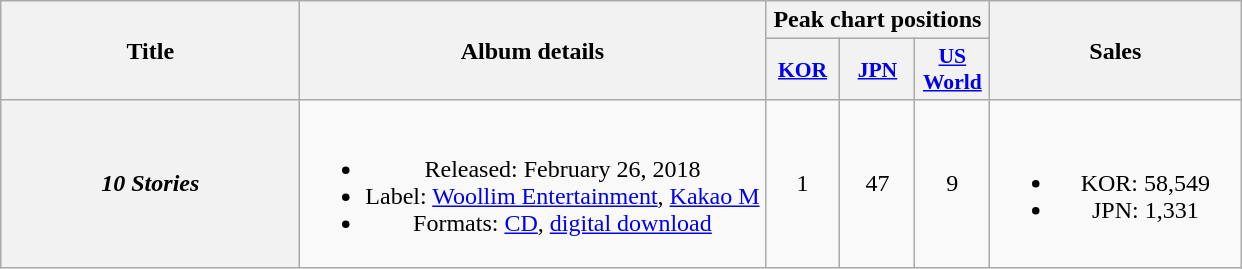<table class="wikitable plainrowheaders" style="text-align:center;">
<tr>
<th scope="col" rowspan="2" style="width:12em;">Title</th>
<th scope="col" rowspan="2">Album details</th>
<th scope="col" colspan="3">Peak chart positions</th>
<th scope="col" rowspan="2" style="width:10em;">Sales</th>
</tr>
<tr>
<th scope="col" style="width:3em;font-size:90%;"><a href='#'>KOR</a><br></th>
<th scope="col" style="width:3em;font-size:90%;"><a href='#'>JPN</a><br></th>
<th scope="col" style="width:3em;font-size:90%"><a href='#'>US World</a><br></th>
</tr>
<tr>
<th scope="row"><em>10 Stories</em></th>
<td><br><ul><li>Released: February 26, 2018</li><li>Label: <a href='#'>Woollim Entertainment</a>, <a href='#'>Kakao M</a></li><li>Formats: <a href='#'>CD</a>, <a href='#'>digital download</a></li></ul></td>
<td>1</td>
<td>47</td>
<td>9</td>
<td><br><ul><li>KOR: 58,549</li><li>JPN: 1,331</li></ul></td>
</tr>
</table>
